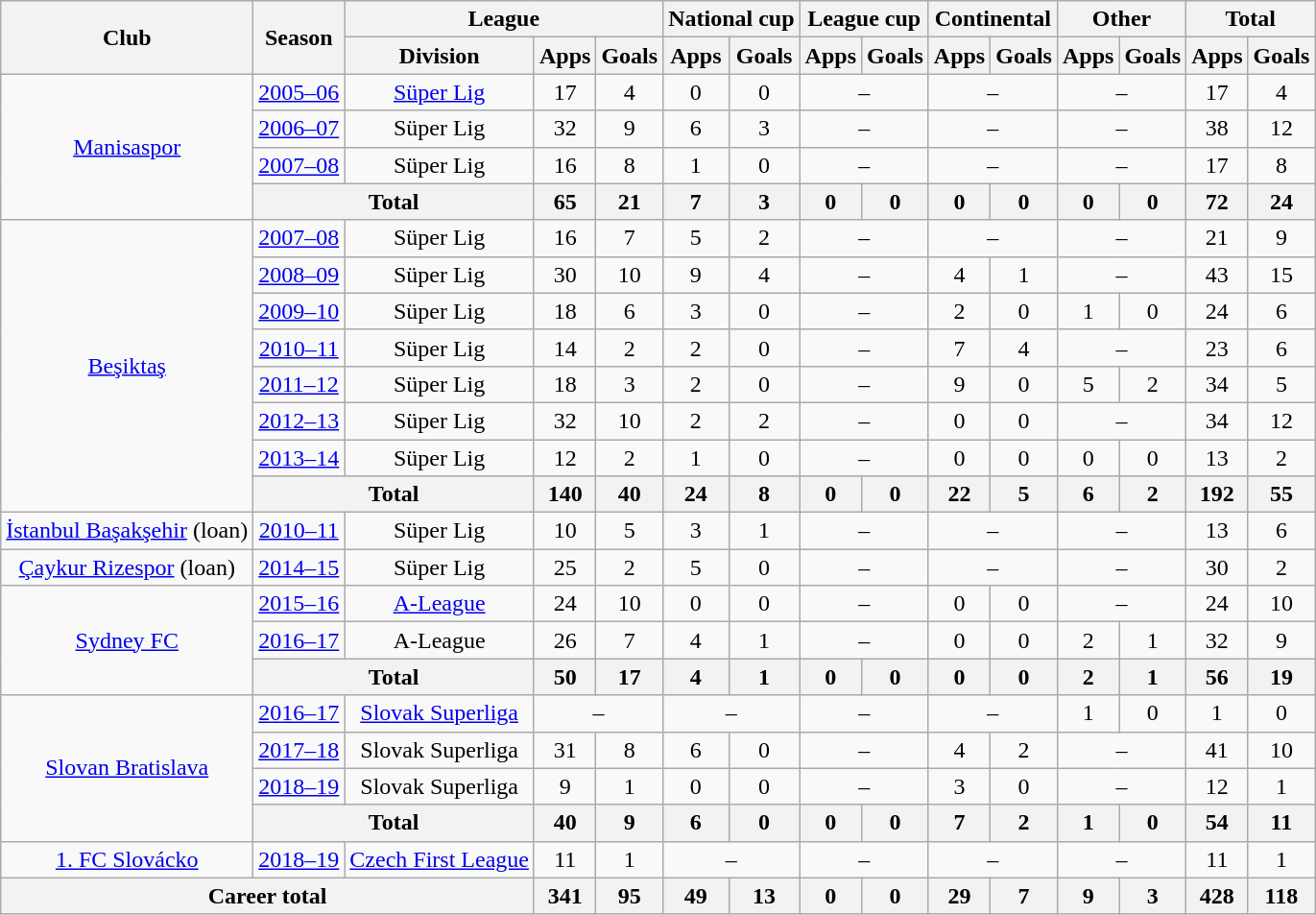<table class="wikitable" style="text-align:center">
<tr>
<th rowspan="2">Club</th>
<th rowspan="2">Season</th>
<th colspan="3">League</th>
<th colspan="2">National cup</th>
<th colspan="2">League cup</th>
<th colspan="2">Continental</th>
<th colspan="2">Other</th>
<th colspan="2">Total</th>
</tr>
<tr>
<th>Division</th>
<th>Apps</th>
<th>Goals</th>
<th>Apps</th>
<th>Goals</th>
<th>Apps</th>
<th>Goals</th>
<th>Apps</th>
<th>Goals</th>
<th>Apps</th>
<th>Goals</th>
<th>Apps</th>
<th>Goals</th>
</tr>
<tr>
<td rowspan="4"><a href='#'>Manisaspor</a></td>
<td><a href='#'>2005–06</a></td>
<td><a href='#'>Süper Lig</a></td>
<td>17</td>
<td>4</td>
<td>0</td>
<td>0</td>
<td colspan="2">–</td>
<td colspan="2">–</td>
<td colspan="2">–</td>
<td>17</td>
<td>4</td>
</tr>
<tr>
<td><a href='#'>2006–07</a></td>
<td>Süper Lig</td>
<td>32</td>
<td>9</td>
<td>6</td>
<td>3</td>
<td colspan="2">–</td>
<td colspan="2">–</td>
<td colspan="2">–</td>
<td>38</td>
<td>12</td>
</tr>
<tr>
<td><a href='#'>2007–08</a></td>
<td>Süper Lig</td>
<td>16</td>
<td>8</td>
<td>1</td>
<td>0</td>
<td colspan="2">–</td>
<td colspan="2">–</td>
<td colspan="2">–</td>
<td>17</td>
<td>8</td>
</tr>
<tr>
<th colspan="2">Total</th>
<th>65</th>
<th>21</th>
<th>7</th>
<th>3</th>
<th>0</th>
<th>0</th>
<th>0</th>
<th>0</th>
<th>0</th>
<th>0</th>
<th>72</th>
<th>24</th>
</tr>
<tr>
<td rowspan="8"><a href='#'>Beşiktaş</a></td>
<td><a href='#'>2007–08</a></td>
<td>Süper Lig</td>
<td>16</td>
<td>7</td>
<td>5</td>
<td>2</td>
<td colspan="2">–</td>
<td colspan="2">–</td>
<td colspan="2">–</td>
<td>21</td>
<td>9</td>
</tr>
<tr>
<td><a href='#'>2008–09</a></td>
<td>Süper Lig</td>
<td>30</td>
<td>10</td>
<td>9</td>
<td>4</td>
<td colspan="2">–</td>
<td>4</td>
<td>1</td>
<td colspan="2">–</td>
<td>43</td>
<td>15</td>
</tr>
<tr>
<td><a href='#'>2009–10</a></td>
<td>Süper Lig</td>
<td>18</td>
<td>6</td>
<td>3</td>
<td>0</td>
<td colspan="2">–</td>
<td>2</td>
<td>0</td>
<td>1</td>
<td>0</td>
<td>24</td>
<td>6</td>
</tr>
<tr>
<td><a href='#'>2010–11</a></td>
<td>Süper Lig</td>
<td>14</td>
<td>2</td>
<td>2</td>
<td>0</td>
<td colspan="2">–</td>
<td>7</td>
<td>4</td>
<td colspan="2">–</td>
<td>23</td>
<td>6</td>
</tr>
<tr>
<td><a href='#'>2011–12</a></td>
<td>Süper Lig</td>
<td>18</td>
<td>3</td>
<td>2</td>
<td>0</td>
<td colspan="2">–</td>
<td>9</td>
<td>0</td>
<td>5</td>
<td>2</td>
<td>34</td>
<td>5</td>
</tr>
<tr>
<td><a href='#'>2012–13</a></td>
<td>Süper Lig</td>
<td>32</td>
<td>10</td>
<td>2</td>
<td>2</td>
<td colspan="2">–</td>
<td>0</td>
<td>0</td>
<td colspan="2">–</td>
<td>34</td>
<td>12</td>
</tr>
<tr>
<td><a href='#'>2013–14</a></td>
<td>Süper Lig</td>
<td>12</td>
<td>2</td>
<td>1</td>
<td>0</td>
<td colspan="2">–</td>
<td>0</td>
<td>0</td>
<td>0</td>
<td>0</td>
<td>13</td>
<td>2</td>
</tr>
<tr>
<th colspan="2">Total</th>
<th>140</th>
<th>40</th>
<th>24</th>
<th>8</th>
<th>0</th>
<th>0</th>
<th>22</th>
<th>5</th>
<th>6</th>
<th>2</th>
<th>192</th>
<th>55</th>
</tr>
<tr>
<td><a href='#'>İstanbul Başakşehir</a> (loan)</td>
<td><a href='#'>2010–11</a></td>
<td>Süper Lig</td>
<td>10</td>
<td>5</td>
<td>3</td>
<td>1</td>
<td colspan="2">–</td>
<td colspan="2">–</td>
<td colspan="2">–</td>
<td>13</td>
<td>6</td>
</tr>
<tr>
<td><a href='#'>Çaykur Rizespor</a> (loan)</td>
<td><a href='#'>2014–15</a></td>
<td>Süper Lig</td>
<td>25</td>
<td>2</td>
<td>5</td>
<td>0</td>
<td colspan="2">–</td>
<td colspan="2">–</td>
<td colspan="2">–</td>
<td>30</td>
<td>2</td>
</tr>
<tr>
<td rowspan="3"><a href='#'>Sydney FC</a></td>
<td><a href='#'>2015–16</a></td>
<td><a href='#'>A-League</a></td>
<td>24</td>
<td>10</td>
<td>0</td>
<td>0</td>
<td colspan="2">–</td>
<td>0</td>
<td>0</td>
<td colspan="2">–</td>
<td>24</td>
<td>10</td>
</tr>
<tr>
<td><a href='#'>2016–17</a></td>
<td>A-League</td>
<td>26</td>
<td>7</td>
<td>4</td>
<td>1</td>
<td colspan="2">–</td>
<td>0</td>
<td>0</td>
<td>2</td>
<td>1</td>
<td>32</td>
<td>9</td>
</tr>
<tr>
<th colspan="2">Total</th>
<th>50</th>
<th>17</th>
<th>4</th>
<th>1</th>
<th>0</th>
<th>0</th>
<th>0</th>
<th>0</th>
<th>2</th>
<th>1</th>
<th>56</th>
<th>19</th>
</tr>
<tr>
<td rowspan="4"><a href='#'>Slovan Bratislava</a></td>
<td><a href='#'>2016–17</a></td>
<td><a href='#'>Slovak Superliga</a></td>
<td colspan="2">–</td>
<td colspan="2">–</td>
<td colspan="2">–</td>
<td colspan="2">–</td>
<td>1</td>
<td>0</td>
<td>1</td>
<td>0</td>
</tr>
<tr>
<td><a href='#'>2017–18</a></td>
<td>Slovak Superliga</td>
<td>31</td>
<td>8</td>
<td>6</td>
<td>0</td>
<td colspan="2">–</td>
<td>4</td>
<td>2</td>
<td colspan="2">–</td>
<td>41</td>
<td>10</td>
</tr>
<tr>
<td><a href='#'>2018–19</a></td>
<td>Slovak Superliga</td>
<td>9</td>
<td>1</td>
<td>0</td>
<td>0</td>
<td colspan="2">–</td>
<td>3</td>
<td>0</td>
<td colspan="2">–</td>
<td>12</td>
<td>1</td>
</tr>
<tr>
<th colspan="2">Total</th>
<th>40</th>
<th>9</th>
<th>6</th>
<th>0</th>
<th>0</th>
<th>0</th>
<th>7</th>
<th>2</th>
<th>1</th>
<th>0</th>
<th>54</th>
<th>11</th>
</tr>
<tr>
<td><a href='#'>1. FC Slovácko</a></td>
<td><a href='#'>2018–19</a></td>
<td><a href='#'>Czech First League</a></td>
<td>11</td>
<td>1</td>
<td colspan="2">–</td>
<td colspan="2">–</td>
<td colspan="2">–</td>
<td colspan="2">–</td>
<td>11</td>
<td>1</td>
</tr>
<tr>
<th colspan="3">Career total</th>
<th>341</th>
<th>95</th>
<th>49</th>
<th>13</th>
<th>0</th>
<th>0</th>
<th>29</th>
<th>7</th>
<th>9</th>
<th>3</th>
<th>428</th>
<th>118</th>
</tr>
</table>
